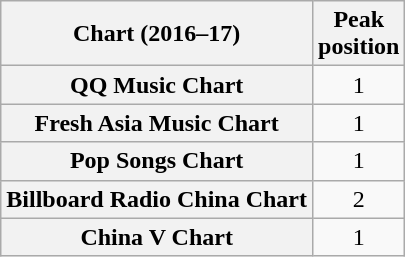<table class="wikitable plainrowheaders sortable" style="text-align:center;" border="1">
<tr>
<th scope="col">Chart (2016–17)</th>
<th scope="col">Peak<br>position</th>
</tr>
<tr>
<th scope="row">QQ Music Chart</th>
<td>1</td>
</tr>
<tr>
<th scope="row">Fresh Asia Music Chart</th>
<td>1</td>
</tr>
<tr>
<th scope="row">Pop Songs Chart</th>
<td>1</td>
</tr>
<tr>
<th scope="row">Billboard Radio China Chart</th>
<td>2</td>
</tr>
<tr>
<th scope="row">China V Chart</th>
<td>1</td>
</tr>
</table>
